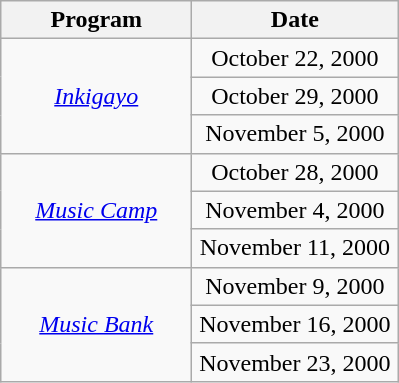<table class="wikitable sortable plainrowheaders" style="text-align:center">
<tr>
<th width="120">Program</th>
<th width="130">Date</th>
</tr>
<tr>
<td rowspan="3"><em><a href='#'>Inkigayo</a></em></td>
<td>October 22, 2000</td>
</tr>
<tr>
<td>October 29, 2000</td>
</tr>
<tr>
<td>November 5, 2000</td>
</tr>
<tr>
<td rowspan="3"><em><a href='#'>Music Camp</a></em></td>
<td>October 28, 2000</td>
</tr>
<tr>
<td>November 4, 2000</td>
</tr>
<tr>
<td>November 11, 2000</td>
</tr>
<tr>
<td rowspan="3"><em><a href='#'>Music Bank</a></em></td>
<td>November 9, 2000</td>
</tr>
<tr>
<td>November 16, 2000</td>
</tr>
<tr>
<td>November 23, 2000</td>
</tr>
</table>
